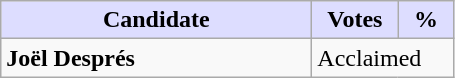<table class="wikitable">
<tr>
<th style="background:#ddf; width:200px;">Candidate</th>
<th style="background:#ddf; width:50px;">Votes</th>
<th style="background:#ddf; width:30px;">%</th>
</tr>
<tr>
<td><strong>Joël Després</strong></td>
<td colspan="2">Acclaimed</td>
</tr>
</table>
